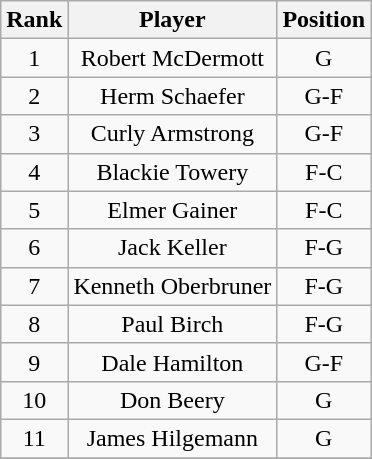<table class="wikitable" style="text-align: center;">
<tr>
<th>Rank</th>
<th>Player</th>
<th>Position</th>
</tr>
<tr>
<td>1</td>
<td>Robert McDermott</td>
<td>G</td>
</tr>
<tr>
<td>2</td>
<td>Herm Schaefer</td>
<td>G-F</td>
</tr>
<tr>
<td>3</td>
<td>Curly Armstrong</td>
<td>G-F</td>
</tr>
<tr>
<td>4</td>
<td>Blackie Towery</td>
<td>F-C</td>
</tr>
<tr>
<td>5</td>
<td>Elmer Gainer</td>
<td>F-C</td>
</tr>
<tr>
<td>6</td>
<td>Jack Keller</td>
<td>F-G</td>
</tr>
<tr>
<td>7</td>
<td>Kenneth Oberbruner</td>
<td>F-G</td>
</tr>
<tr>
<td>8</td>
<td>Paul Birch</td>
<td>F-G</td>
</tr>
<tr>
<td>9</td>
<td>Dale Hamilton</td>
<td>G-F</td>
</tr>
<tr>
<td>10</td>
<td>Don Beery</td>
<td>G</td>
</tr>
<tr>
<td>11</td>
<td>James Hilgemann</td>
<td>G</td>
</tr>
<tr>
</tr>
</table>
